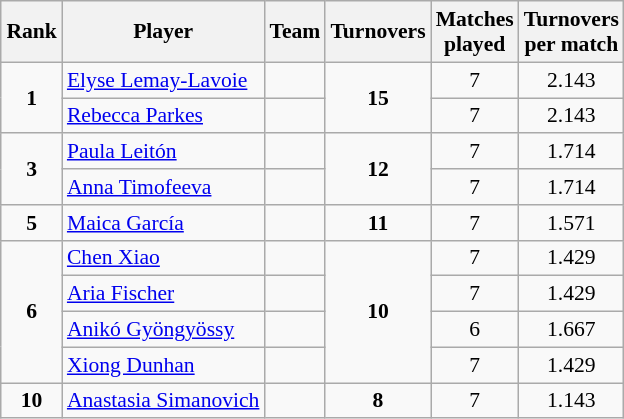<table class="wikitable sortable" style="text-align: center; font-size: 90%; margin-left: 1em;">
<tr>
<th>Rank</th>
<th>Player</th>
<th>Team</th>
<th>Turnovers</th>
<th>Matches<br>played</th>
<th>Turnovers<br>per match</th>
</tr>
<tr>
<td rowspan="2"><strong>1</strong></td>
<td style="text-align: left;" data-sort-value="Lemay-Lavoie, Elyse"><a href='#'>Elyse Lemay-Lavoie</a></td>
<td style="text-align: left;"></td>
<td rowspan="2"><strong>15</strong></td>
<td>7</td>
<td>2.143</td>
</tr>
<tr>
<td style="text-align: left;" data-sort-value="Parkes, Rebecca"><a href='#'>Rebecca Parkes</a></td>
<td style="text-align: left;"></td>
<td>7</td>
<td>2.143</td>
</tr>
<tr>
<td rowspan="2"><strong>3</strong></td>
<td style="text-align: left;" data-sort-value="Leitón, Paula"><a href='#'>Paula Leitón</a></td>
<td style="text-align: left;"></td>
<td rowspan="2"><strong>12</strong></td>
<td>7</td>
<td>1.714</td>
</tr>
<tr>
<td style="text-align: left;" data-sort-value="Timofeeva, Anna"><a href='#'>Anna Timofeeva</a></td>
<td style="text-align: left;"></td>
<td>7</td>
<td>1.714</td>
</tr>
<tr>
<td><strong>5</strong></td>
<td style="text-align: left;" data-sort-value="García, Maica"><a href='#'>Maica García</a></td>
<td style="text-align: left;"></td>
<td><strong>11</strong></td>
<td>7</td>
<td>1.571</td>
</tr>
<tr>
<td rowspan="4"><strong>6</strong></td>
<td style="text-align: left;" data-sort-value="Chen, Xiao"><a href='#'>Chen Xiao</a></td>
<td style="text-align: left;"></td>
<td rowspan="4"><strong>10</strong></td>
<td>7</td>
<td>1.429</td>
</tr>
<tr>
<td style="text-align: left;" data-sort-value="Fischer, Aria"><a href='#'>Aria Fischer</a></td>
<td style="text-align: left;"></td>
<td>7</td>
<td>1.429</td>
</tr>
<tr>
<td style="text-align: left;" data-sort-value="Gyöngyössy, Anikó"><a href='#'>Anikó Gyöngyössy</a></td>
<td style="text-align: left;"></td>
<td>6</td>
<td>1.667</td>
</tr>
<tr>
<td style="text-align: left;" data-sort-value="Xiong, Dunhan"><a href='#'>Xiong Dunhan</a></td>
<td style="text-align: left;"></td>
<td>7</td>
<td>1.429</td>
</tr>
<tr>
<td><strong>10</strong></td>
<td style="text-align: left;" data-sort-value="Simanovich, Anastasia"><a href='#'>Anastasia Simanovich</a></td>
<td style="text-align: left;"></td>
<td><strong>8</strong></td>
<td>7</td>
<td>1.143</td>
</tr>
</table>
